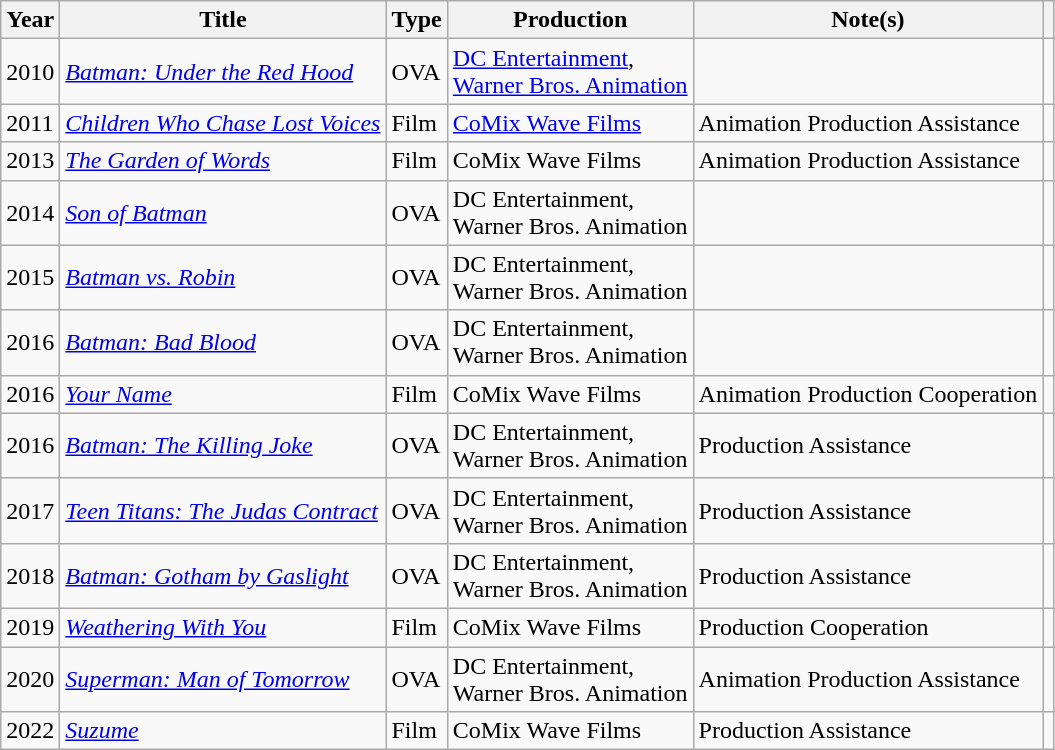<table class="wikitable sortable">
<tr>
<th>Year</th>
<th>Title</th>
<th>Type</th>
<th>Production</th>
<th>Note(s)</th>
<th class="unsortable"></th>
</tr>
<tr>
<td>2010</td>
<td><em><a href='#'>Batman: Under the Red Hood</a></em></td>
<td>OVA</td>
<td><a href='#'>DC Entertainment</a>,<br><a href='#'>Warner Bros. Animation</a></td>
<td></td>
<td></td>
</tr>
<tr>
<td>2011</td>
<td><em><a href='#'>Children Who Chase Lost Voices</a></em></td>
<td>Film</td>
<td><a href='#'>CoMix Wave Films</a></td>
<td>Animation Production Assistance</td>
<td></td>
</tr>
<tr>
<td>2013</td>
<td><em><a href='#'>The Garden of Words</a></em></td>
<td>Film</td>
<td>CoMix Wave Films</td>
<td>Animation Production Assistance</td>
<td></td>
</tr>
<tr>
<td>2014</td>
<td><em><a href='#'>Son of Batman</a></em></td>
<td>OVA</td>
<td>DC Entertainment,<br>Warner Bros. Animation</td>
<td></td>
<td></td>
</tr>
<tr>
<td>2015</td>
<td><em><a href='#'>Batman vs. Robin</a></em></td>
<td>OVA</td>
<td>DC Entertainment,<br>Warner Bros. Animation</td>
<td></td>
<td></td>
</tr>
<tr>
<td>2016</td>
<td><em><a href='#'>Batman: Bad Blood</a></em></td>
<td>OVA</td>
<td>DC Entertainment,<br>Warner Bros. Animation</td>
<td></td>
<td></td>
</tr>
<tr>
<td>2016</td>
<td><em><a href='#'>Your Name</a></em></td>
<td>Film</td>
<td>CoMix Wave Films</td>
<td>Animation Production Cooperation</td>
<td></td>
</tr>
<tr>
<td>2016</td>
<td><a href='#'><em>Batman: The Killing Joke</em></a></td>
<td>OVA</td>
<td>DC Entertainment,<br>Warner Bros. Animation</td>
<td>Production Assistance</td>
<td></td>
</tr>
<tr>
<td>2017</td>
<td><em><a href='#'>Teen Titans: The Judas Contract</a></em></td>
<td>OVA</td>
<td>DC Entertainment,<br>Warner Bros. Animation</td>
<td>Production Assistance</td>
<td></td>
</tr>
<tr>
<td>2018</td>
<td><em><a href='#'>Batman: Gotham by Gaslight</a></em></td>
<td>OVA</td>
<td>DC Entertainment,<br>Warner Bros. Animation</td>
<td>Production Assistance</td>
<td></td>
</tr>
<tr>
<td>2019</td>
<td><a href='#'><em>Weathering With You</em></a></td>
<td>Film</td>
<td>CoMix Wave Films</td>
<td>Production Cooperation</td>
<td></td>
</tr>
<tr>
<td>2020</td>
<td><em><a href='#'>Superman: Man of Tomorrow</a></em></td>
<td>OVA</td>
<td>DC Entertainment,<br>Warner Bros. Animation</td>
<td>Animation Production Assistance</td>
<td></td>
</tr>
<tr>
<td>2022</td>
<td><em><a href='#'>Suzume</a></em></td>
<td>Film</td>
<td>CoMix Wave Films</td>
<td>Production Assistance</td>
<td></td>
</tr>
</table>
